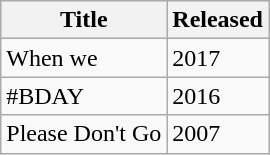<table class="wikitable">
<tr>
<th>Title</th>
<th>Released</th>
</tr>
<tr>
<td>When we</td>
<td>2017</td>
</tr>
<tr>
<td>#BDAY</td>
<td>2016</td>
</tr>
<tr>
<td>Please Don't Go</td>
<td>2007</td>
</tr>
</table>
